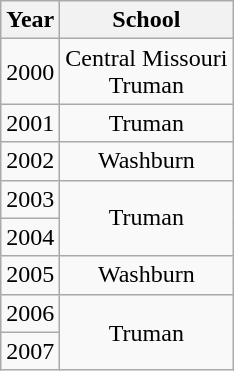<table class="wikitable" style="text-align:center">
<tr>
<th>Year</th>
<th>School</th>
</tr>
<tr>
<td>2000</td>
<td>Central Missouri<br>Truman</td>
</tr>
<tr>
<td>2001</td>
<td>Truman</td>
</tr>
<tr>
<td>2002</td>
<td>Washburn</td>
</tr>
<tr>
<td>2003</td>
<td rowspan=2>Truman</td>
</tr>
<tr>
<td>2004</td>
</tr>
<tr>
<td>2005</td>
<td>Washburn</td>
</tr>
<tr>
<td>2006</td>
<td rowspan=2>Truman</td>
</tr>
<tr>
<td>2007</td>
</tr>
</table>
